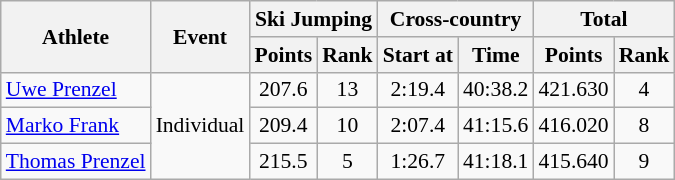<table class="wikitable" style="font-size:90%">
<tr>
<th rowspan="2">Athlete</th>
<th rowspan="2">Event</th>
<th colspan="2">Ski Jumping</th>
<th colspan="2">Cross-country</th>
<th colspan="2">Total</th>
</tr>
<tr>
<th>Points</th>
<th>Rank</th>
<th>Start at</th>
<th>Time</th>
<th>Points</th>
<th>Rank</th>
</tr>
<tr>
<td><a href='#'>Uwe Prenzel</a></td>
<td rowspan="3">Individual</td>
<td align="center">207.6</td>
<td align="center">13</td>
<td align="center">2:19.4</td>
<td align="center">40:38.2</td>
<td align="center">421.630</td>
<td align="center">4</td>
</tr>
<tr>
<td><a href='#'>Marko Frank</a></td>
<td align="center">209.4</td>
<td align="center">10</td>
<td align="center">2:07.4</td>
<td align="center">41:15.6</td>
<td align="center">416.020</td>
<td align="center">8</td>
</tr>
<tr>
<td><a href='#'>Thomas Prenzel</a></td>
<td align="center">215.5</td>
<td align="center">5</td>
<td align="center">1:26.7</td>
<td align="center">41:18.1</td>
<td align="center">415.640</td>
<td align="center">9</td>
</tr>
</table>
